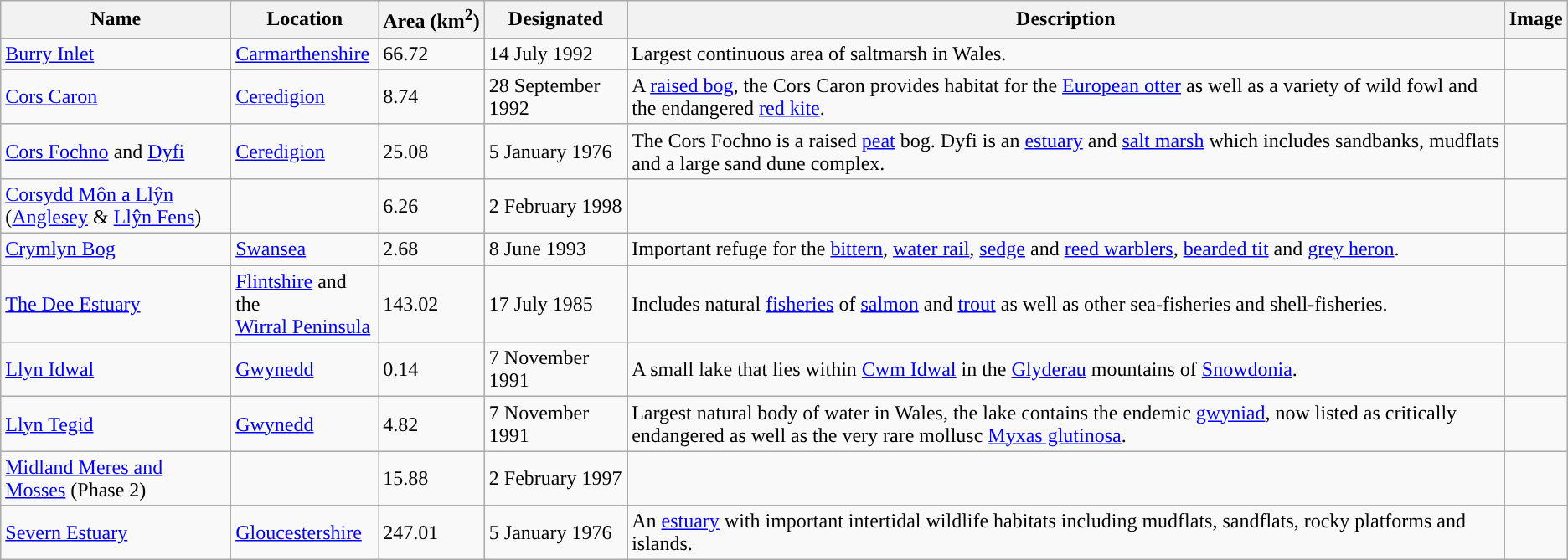<table class="wikitable sortable">
<tr>
<th style="background-color:">Name</th>
<th style="background-color:">Location</th>
<th style="background-color:">Area (km<sup>2</sup>)</th>
<th style="background-color:">Designated</th>
<th style="background-color:">Description</th>
<th style="background-color:">Image</th>
</tr>
<tr>
<td><a href='#'>Burry Inlet</a></td>
<td><a href='#'>Carmarthenshire</a><br><small></small></td>
<td>66.72</td>
<td>14 July 1992</td>
<td>Largest continuous area of saltmarsh in Wales.</td>
<td></td>
</tr>
<tr>
<td><a href='#'>Cors Caron</a></td>
<td><a href='#'>Ceredigion</a><br><small></small></td>
<td>8.74</td>
<td>28 September 1992</td>
<td>A <a href='#'>raised bog</a>, the Cors Caron provides habitat for the <a href='#'>European otter</a> as well as a variety of wild fowl and the endangered <a href='#'>red kite</a>.</td>
<td></td>
</tr>
<tr>
<td><a href='#'>Cors Fochno</a> and <a href='#'>Dyfi</a></td>
<td><a href='#'>Ceredigion</a><br><small></small></td>
<td>25.08</td>
<td>5 January 1976</td>
<td>The Cors Fochno is a raised <a href='#'>peat</a> bog. Dyfi is an <a href='#'>estuary</a> and <a href='#'>salt marsh</a> which includes sandbanks, mudflats and a large sand dune complex.</td>
<td></td>
</tr>
<tr>
<td><a href='#'>Corsydd Môn a Llŷn</a><br>(<a href='#'>Anglesey</a> & <a href='#'>Llŷn Fens</a>)</td>
<td><br><small></small></td>
<td>6.26</td>
<td>2 February 1998</td>
<td></td>
<td></td>
</tr>
<tr>
<td><a href='#'>Crymlyn Bog</a></td>
<td><a href='#'>Swansea</a><br><small></small></td>
<td>2.68</td>
<td>8 June 1993</td>
<td>Important refuge for the <a href='#'>bittern</a>, <a href='#'>water rail</a>, <a href='#'>sedge</a> and <a href='#'>reed warblers</a>, <a href='#'>bearded tit</a> and <a href='#'>grey heron</a>.</td>
<td></td>
</tr>
<tr>
<td><a href='#'>The Dee Estuary</a></td>
<td><a href='#'>Flintshire</a> and the<br><a href='#'>Wirral Peninsula</a><br><small></small></td>
<td>143.02</td>
<td>17 July 1985</td>
<td>Includes natural <a href='#'>fisheries</a> of <a href='#'>salmon</a> and <a href='#'>trout</a> as well as other sea-fisheries and shell-fisheries.</td>
<td></td>
</tr>
<tr>
<td><a href='#'>Llyn Idwal</a></td>
<td><a href='#'>Gwynedd</a><br><small></small></td>
<td>0.14</td>
<td>7 November 1991</td>
<td>A small lake that lies within <a href='#'>Cwm Idwal</a> in the <a href='#'>Glyderau</a> mountains of <a href='#'>Snowdonia</a>.</td>
<td></td>
</tr>
<tr>
<td><a href='#'>Llyn Tegid</a></td>
<td><a href='#'>Gwynedd</a><br><small></small></td>
<td>4.82</td>
<td>7 November 1991</td>
<td>Largest natural body of water in Wales, the lake contains the endemic <a href='#'>gwyniad</a>, now listed as critically endangered as well as the very rare mollusc <a href='#'>Myxas glutinosa</a>.</td>
<td></td>
</tr>
<tr>
<td><a href='#'>Midland Meres and Mosses</a> (Phase 2)</td>
<td><br><small></small></td>
<td>15.88</td>
<td>2 February 1997</td>
<td></td>
<td></td>
</tr>
<tr>
<td><a href='#'>Severn Estuary</a></td>
<td><a href='#'>Gloucestershire</a><br><small></small></td>
<td>247.01</td>
<td>5 January 1976</td>
<td>An <a href='#'>estuary</a> with important intertidal wildlife habitats including mudflats, sandflats, rocky platforms and islands.</td>
<td></td>
</tr>
</table>
